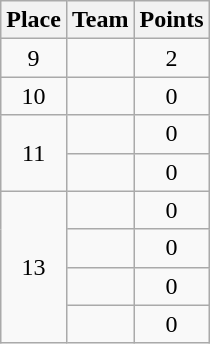<table class="wikitable" style="text-align:center; padding-bottom:0;">
<tr>
<th>Place</th>
<th style="text-align:left;">Team</th>
<th>Points</th>
</tr>
<tr>
<td>9</td>
<td align=left></td>
<td>2</td>
</tr>
<tr>
<td>10</td>
<td align=left></td>
<td>0</td>
</tr>
<tr>
<td rowspan=2>11</td>
<td align=left></td>
<td>0</td>
</tr>
<tr>
<td align=left></td>
<td>0</td>
</tr>
<tr>
<td rowspan=4>13</td>
<td align=left></td>
<td>0</td>
</tr>
<tr>
<td align=left></td>
<td>0</td>
</tr>
<tr>
<td align=left></td>
<td>0</td>
</tr>
<tr>
<td align=left></td>
<td>0</td>
</tr>
</table>
